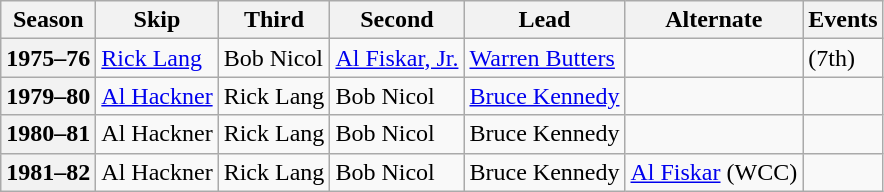<table class="wikitable">
<tr>
<th scope="col">Season</th>
<th scope="col">Skip</th>
<th scope="col">Third</th>
<th scope="col">Second</th>
<th scope="col">Lead</th>
<th scope="col">Alternate</th>
<th scope="col">Events</th>
</tr>
<tr>
<th scope="row">1975–76</th>
<td><a href='#'>Rick Lang</a></td>
<td>Bob Nicol</td>
<td><a href='#'>Al Fiskar, Jr.</a></td>
<td><a href='#'>Warren Butters</a></td>
<td></td>
<td> (7th)</td>
</tr>
<tr>
<th scope="row">1979–80</th>
<td><a href='#'>Al Hackner</a></td>
<td>Rick Lang</td>
<td>Bob Nicol</td>
<td><a href='#'>Bruce Kennedy</a></td>
<td></td>
<td> </td>
</tr>
<tr>
<th scope="row">1980–81</th>
<td>Al Hackner</td>
<td>Rick Lang</td>
<td>Bob Nicol</td>
<td>Bruce Kennedy</td>
<td></td>
<td> </td>
</tr>
<tr>
<th scope="row">1981–82</th>
<td>Al Hackner</td>
<td>Rick Lang</td>
<td>Bob Nicol</td>
<td>Bruce Kennedy</td>
<td><a href='#'>Al Fiskar</a> (WCC)</td>
<td> <br> </td>
</tr>
</table>
